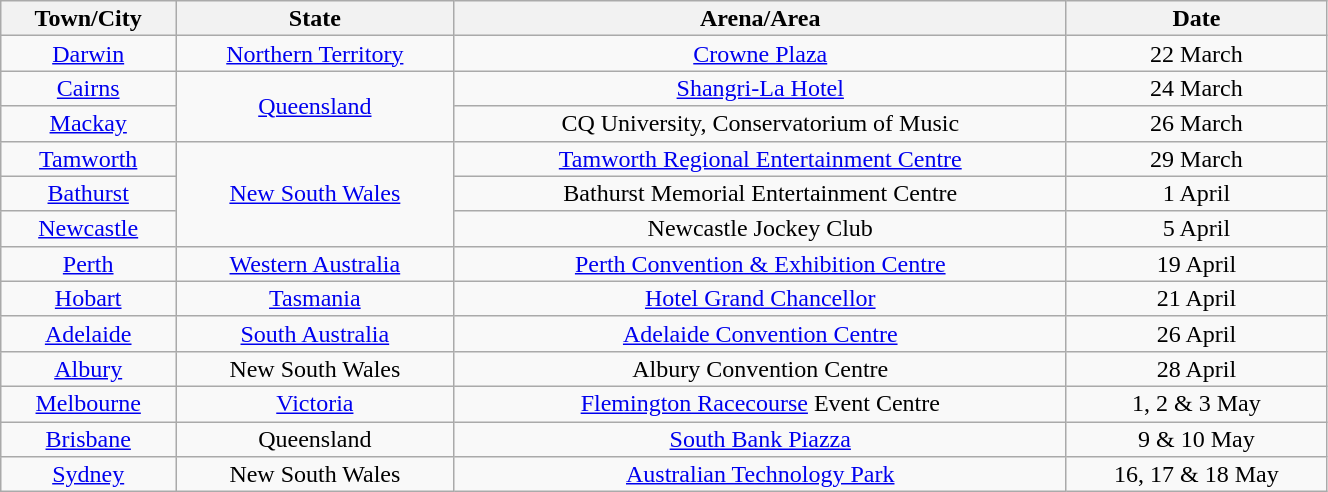<table class="wikitable plainrowheaders" style="text-align:center; line-height:16px; width:70%;">
<tr>
<th>Town/City</th>
<th>State</th>
<th>Arena/Area</th>
<th>Date</th>
</tr>
<tr>
<td><a href='#'>Darwin</a></td>
<td><a href='#'>Northern Territory</a></td>
<td><a href='#'>Crowne Plaza</a></td>
<td>22 March</td>
</tr>
<tr>
<td><a href='#'>Cairns</a></td>
<td rowspan="2"><a href='#'>Queensland</a></td>
<td><a href='#'>Shangri-La Hotel</a></td>
<td>24 March</td>
</tr>
<tr>
<td><a href='#'>Mackay</a></td>
<td>CQ University, Conservatorium of Music</td>
<td>26 March</td>
</tr>
<tr>
<td><a href='#'>Tamworth</a></td>
<td rowspan="3"><a href='#'>New South Wales</a></td>
<td><a href='#'>Tamworth Regional Entertainment Centre</a></td>
<td>29 March</td>
</tr>
<tr>
<td><a href='#'>Bathurst</a></td>
<td>Bathurst Memorial Entertainment Centre</td>
<td>1 April</td>
</tr>
<tr>
<td><a href='#'>Newcastle</a></td>
<td>Newcastle Jockey Club</td>
<td>5 April</td>
</tr>
<tr>
<td><a href='#'>Perth</a></td>
<td><a href='#'>Western Australia</a></td>
<td><a href='#'>Perth Convention & Exhibition Centre</a></td>
<td>19 April</td>
</tr>
<tr>
<td><a href='#'>Hobart</a></td>
<td><a href='#'>Tasmania</a></td>
<td><a href='#'>Hotel Grand Chancellor</a></td>
<td>21 April</td>
</tr>
<tr>
<td><a href='#'>Adelaide</a></td>
<td><a href='#'>South Australia</a></td>
<td><a href='#'>Adelaide Convention Centre</a></td>
<td>26 April</td>
</tr>
<tr>
<td><a href='#'>Albury</a></td>
<td>New South Wales</td>
<td>Albury Convention Centre</td>
<td>28 April</td>
</tr>
<tr>
<td><a href='#'>Melbourne</a></td>
<td><a href='#'>Victoria</a></td>
<td><a href='#'>Flemington Racecourse</a> Event Centre</td>
<td>1, 2 & 3 May</td>
</tr>
<tr>
<td><a href='#'>Brisbane</a></td>
<td>Queensland</td>
<td><a href='#'>South Bank Piazza</a></td>
<td>9 & 10 May</td>
</tr>
<tr>
<td><a href='#'>Sydney</a></td>
<td>New South Wales</td>
<td><a href='#'>Australian Technology Park</a></td>
<td>16, 17 & 18 May</td>
</tr>
</table>
